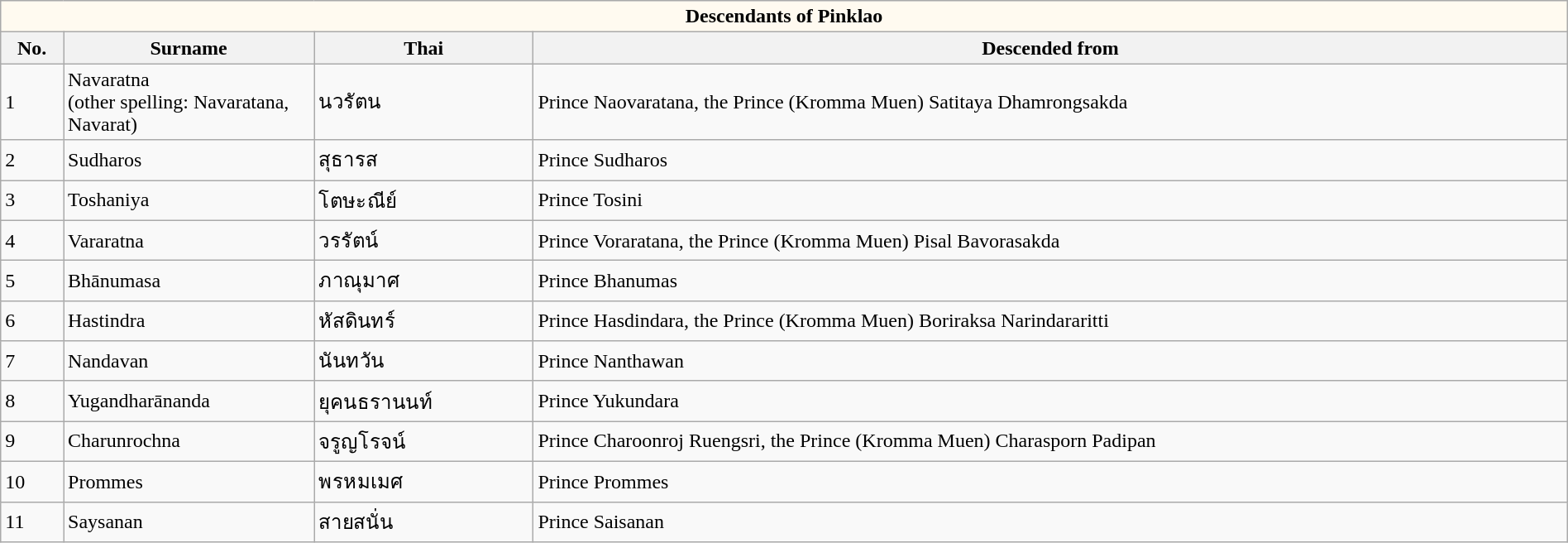<table class="wikitable collapsible collapsed" style="width:100%;">
<tr>
<th style="align: center; background: #fffaf0;" colspan="4"><strong>Descendants of Pinklao</strong></th>
</tr>
<tr>
<th style="width:4%;">No.</th>
<th style="width:16%;">Surname</th>
<th style="width:14%;">Thai</th>
<th style="width:66%;">Descended from</th>
</tr>
<tr>
<td>1</td>
<td>Navaratna <br>(other spelling: Navaratana, Navarat)</td>
<td>นวรัตน</td>
<td>Prince Naovaratana, the Prince (Kromma Muen) Satitaya Dhamrongsakda</td>
</tr>
<tr>
<td>2</td>
<td>Sudharos</td>
<td>สุธารส</td>
<td>Prince Sudharos</td>
</tr>
<tr>
<td>3</td>
<td>Toshaniya</td>
<td>โตษะณีย์</td>
<td>Prince Tosini</td>
</tr>
<tr>
<td>4</td>
<td>Vararatna</td>
<td>วรรัตน์</td>
<td>Prince Voraratana, the Prince (Kromma Muen) Pisal Bavorasakda</td>
</tr>
<tr>
<td>5</td>
<td>Bhānumasa</td>
<td>ภาณุมาศ</td>
<td>Prince Bhanumas</td>
</tr>
<tr>
<td>6</td>
<td>Hastindra</td>
<td>หัสดินทร์</td>
<td>Prince Hasdindara, the Prince (Kromma Muen) Boriraksa Narindararitti</td>
</tr>
<tr>
<td>7</td>
<td>Nandavan</td>
<td>นันทวัน</td>
<td>Prince Nanthawan</td>
</tr>
<tr>
<td>8</td>
<td>Yugandharānanda</td>
<td>ยุคนธรานนท์</td>
<td>Prince Yukundara</td>
</tr>
<tr>
<td>9</td>
<td>Charunrochna</td>
<td>จรูญโรจน์</td>
<td>Prince Charoonroj Ruengsri, the Prince (Kromma Muen) Charasporn Padipan</td>
</tr>
<tr>
<td>10</td>
<td>Prommes</td>
<td>พรหมเมศ</td>
<td>Prince Prommes</td>
</tr>
<tr>
<td>11</td>
<td>Saysanan</td>
<td>สายสนั่น</td>
<td>Prince Saisanan</td>
</tr>
</table>
